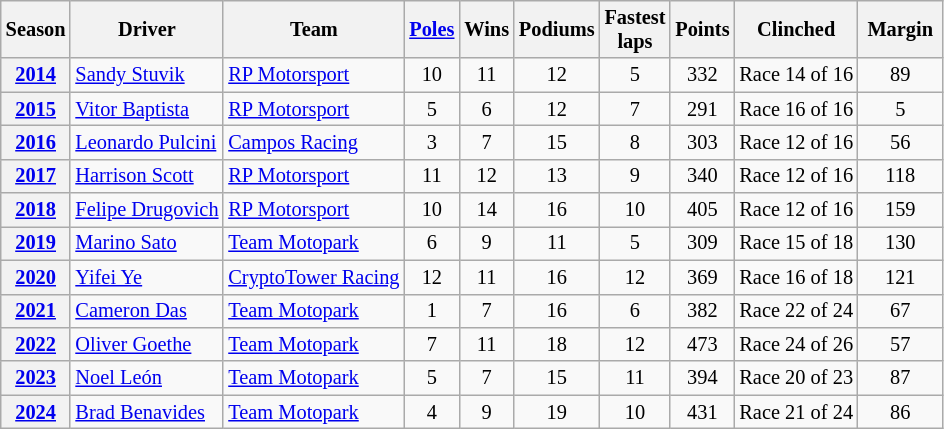<table class="wikitable sortable" style="font-size:85%; text-align:center;">
<tr>
<th scope=col>Season</th>
<th scope=col>Driver</th>
<th scope=col>Team</th>
<th scope=col><a href='#'>Poles</a></th>
<th scope=col>Wins</th>
<th scope=col>Podiums</th>
<th scope=col width="40">Fastest laps</th>
<th scope=col>Points</th>
<th scope=col>Clinched</th>
<th scope=col width="50">Margin</th>
</tr>
<tr>
<th><a href='#'>2014</a></th>
<td align=left> <a href='#'>Sandy Stuvik</a></td>
<td align=left> <a href='#'>RP Motorsport</a></td>
<td>10</td>
<td>11</td>
<td>12</td>
<td>5</td>
<td>332</td>
<td>Race 14 of 16</td>
<td>89</td>
</tr>
<tr>
<th><a href='#'>2015</a></th>
<td align=left> <a href='#'>Vitor Baptista</a></td>
<td align=left> <a href='#'>RP Motorsport</a></td>
<td>5</td>
<td>6</td>
<td>12</td>
<td>7</td>
<td>291</td>
<td>Race 16 of 16</td>
<td>5</td>
</tr>
<tr>
<th><a href='#'>2016</a></th>
<td align=left> <a href='#'>Leonardo Pulcini</a></td>
<td align=left> <a href='#'>Campos Racing</a></td>
<td>3</td>
<td>7</td>
<td>15</td>
<td>8</td>
<td>303</td>
<td>Race 12 of 16</td>
<td>56</td>
</tr>
<tr>
<th><a href='#'>2017</a></th>
<td align=left> <a href='#'>Harrison Scott</a></td>
<td align=left> <a href='#'>RP Motorsport</a></td>
<td>11</td>
<td>12</td>
<td>13</td>
<td>9</td>
<td>340</td>
<td>Race 12 of 16</td>
<td>118</td>
</tr>
<tr>
<th><a href='#'>2018</a></th>
<td align=left> <a href='#'>Felipe Drugovich</a></td>
<td align=left> <a href='#'>RP Motorsport</a></td>
<td>10</td>
<td>14</td>
<td>16</td>
<td>10</td>
<td>405</td>
<td>Race 12 of 16</td>
<td>159</td>
</tr>
<tr>
<th><a href='#'>2019</a></th>
<td align=left> <a href='#'>Marino Sato</a></td>
<td align=left> <a href='#'>Team Motopark</a></td>
<td>6</td>
<td>9</td>
<td>11</td>
<td>5</td>
<td>309</td>
<td>Race 15 of 18</td>
<td>130</td>
</tr>
<tr>
<th><a href='#'>2020</a></th>
<td align=left> <a href='#'>Yifei Ye</a></td>
<td align=left> <a href='#'>CryptoTower Racing</a></td>
<td>12</td>
<td>11</td>
<td>16</td>
<td>12</td>
<td>369</td>
<td>Race 16 of 18</td>
<td>121</td>
</tr>
<tr>
<th><a href='#'>2021</a></th>
<td align=left> <a href='#'>Cameron Das</a></td>
<td align=left> <a href='#'>Team Motopark</a></td>
<td>1</td>
<td>7</td>
<td>16</td>
<td>6</td>
<td>382</td>
<td>Race 22 of 24</td>
<td>67</td>
</tr>
<tr>
<th><a href='#'>2022</a></th>
<td align=left> <a href='#'>Oliver Goethe</a></td>
<td align=left> <a href='#'>Team Motopark</a></td>
<td>7</td>
<td>11</td>
<td>18</td>
<td>12</td>
<td>473</td>
<td>Race 24 of 26</td>
<td>57</td>
</tr>
<tr>
<th><a href='#'>2023</a></th>
<td align=left> <a href='#'>Noel León</a></td>
<td align=left> <a href='#'>Team Motopark</a></td>
<td>5</td>
<td>7</td>
<td>15</td>
<td>11</td>
<td>394</td>
<td>Race 20 of 23</td>
<td>87</td>
</tr>
<tr>
<th><a href='#'>2024</a></th>
<td align=left> <a href='#'>Brad Benavides</a></td>
<td align=left> <a href='#'>Team Motopark</a></td>
<td>4</td>
<td>9</td>
<td>19</td>
<td>10</td>
<td>431</td>
<td>Race 21 of 24</td>
<td>86</td>
</tr>
</table>
